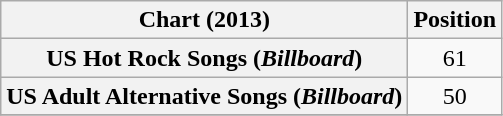<table class="wikitable plainrowheaders sortable" style="text-align:center;">
<tr>
<th>Chart (2013)</th>
<th>Position</th>
</tr>
<tr>
<th scope="row">US Hot Rock Songs (<em>Billboard</em>)</th>
<td style="text-align:center;">61</td>
</tr>
<tr>
<th scope="row">US Adult Alternative Songs (<em>Billboard</em>)</th>
<td style="text-align:center;">50</td>
</tr>
<tr>
</tr>
</table>
